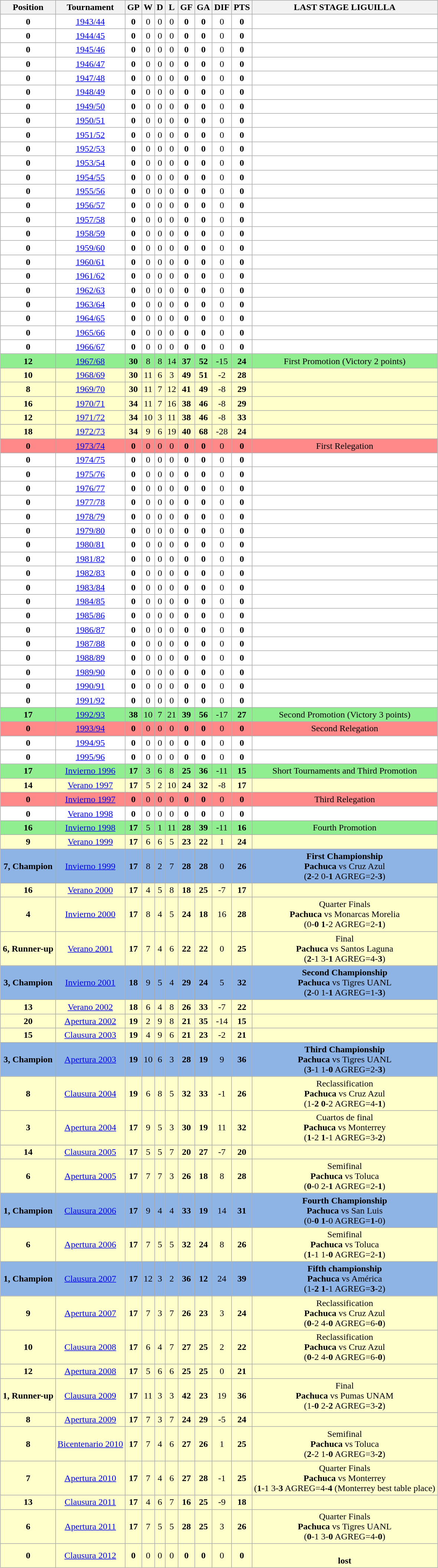<table class="wikitable sortable" style="margin: 1em auto; text-align: center; background-color: #FFFFFF;">
<tr>
<th>Position</th>
<th>Tournament</th>
<th>GP</th>
<th>W</th>
<th>D</th>
<th>L</th>
<th>GF</th>
<th>GA</th>
<th>DIF</th>
<th>PTS</th>
<th>LAST STAGE LIGUILLA</th>
</tr>
<tr>
<td><strong>0</strong></td>
<td><a href='#'>1943/44</a></td>
<td><strong>0</strong></td>
<td>0</td>
<td>0</td>
<td>0</td>
<td><strong>0</strong></td>
<td><strong>0</strong></td>
<td>0</td>
<td><strong>0</strong></td>
<td></td>
</tr>
<tr>
<td><strong>0</strong></td>
<td><a href='#'>1944/45</a></td>
<td><strong>0</strong></td>
<td>0</td>
<td>0</td>
<td>0</td>
<td><strong>0</strong></td>
<td><strong>0</strong></td>
<td>0</td>
<td><strong>0</strong></td>
<td></td>
</tr>
<tr>
<td><strong>0</strong></td>
<td><a href='#'>1945/46</a></td>
<td><strong>0</strong></td>
<td>0</td>
<td>0</td>
<td>0</td>
<td><strong>0</strong></td>
<td><strong>0</strong></td>
<td>0</td>
<td><strong>0</strong></td>
<td></td>
</tr>
<tr>
<td><strong>0</strong></td>
<td><a href='#'>1946/47</a></td>
<td><strong>0</strong></td>
<td>0</td>
<td>0</td>
<td>0</td>
<td><strong>0</strong></td>
<td><strong>0</strong></td>
<td>0</td>
<td><strong>0</strong></td>
<td></td>
</tr>
<tr>
<td><strong>0</strong></td>
<td><a href='#'>1947/48</a></td>
<td><strong>0</strong></td>
<td>0</td>
<td>0</td>
<td>0</td>
<td><strong>0</strong></td>
<td><strong>0</strong></td>
<td>0</td>
<td><strong>0</strong></td>
<td></td>
</tr>
<tr>
<td><strong>0</strong></td>
<td><a href='#'>1948/49</a></td>
<td><strong>0</strong></td>
<td>0</td>
<td>0</td>
<td>0</td>
<td><strong>0</strong></td>
<td><strong>0</strong></td>
<td>0</td>
<td><strong>0</strong></td>
<td></td>
</tr>
<tr>
<td><strong>0</strong></td>
<td><a href='#'>1949/50</a></td>
<td><strong>0</strong></td>
<td>0</td>
<td>0</td>
<td>0</td>
<td><strong>0</strong></td>
<td><strong>0</strong></td>
<td>0</td>
<td><strong>0</strong></td>
<td></td>
</tr>
<tr>
<td><strong>0</strong></td>
<td><a href='#'>1950/51</a></td>
<td><strong>0</strong></td>
<td>0</td>
<td>0</td>
<td>0</td>
<td><strong>0</strong></td>
<td><strong>0</strong></td>
<td>0</td>
<td><strong>0</strong></td>
<td></td>
</tr>
<tr>
<td><strong>0</strong></td>
<td><a href='#'>1951/52</a></td>
<td><strong>0</strong></td>
<td>0</td>
<td>0</td>
<td>0</td>
<td><strong>0</strong></td>
<td><strong>0</strong></td>
<td>0</td>
<td><strong>0</strong></td>
<td></td>
</tr>
<tr>
<td><strong>0</strong></td>
<td><a href='#'>1952/53</a></td>
<td><strong>0</strong></td>
<td>0</td>
<td>0</td>
<td>0</td>
<td><strong>0</strong></td>
<td><strong>0</strong></td>
<td>0</td>
<td><strong>0</strong></td>
<td></td>
</tr>
<tr>
<td><strong>0</strong></td>
<td><a href='#'>1953/54</a></td>
<td><strong>0</strong></td>
<td>0</td>
<td>0</td>
<td>0</td>
<td><strong>0</strong></td>
<td><strong>0</strong></td>
<td>0</td>
<td><strong>0</strong></td>
<td></td>
</tr>
<tr>
<td><strong>0</strong></td>
<td><a href='#'>1954/55</a></td>
<td><strong>0</strong></td>
<td>0</td>
<td>0</td>
<td>0</td>
<td><strong>0</strong></td>
<td><strong>0</strong></td>
<td>0</td>
<td><strong>0</strong></td>
<td></td>
</tr>
<tr>
<td><strong>0</strong></td>
<td><a href='#'>1955/56</a></td>
<td><strong>0</strong></td>
<td>0</td>
<td>0</td>
<td>0</td>
<td><strong>0</strong></td>
<td><strong>0</strong></td>
<td>0</td>
<td><strong>0</strong></td>
<td></td>
</tr>
<tr>
<td><strong>0</strong></td>
<td><a href='#'>1956/57</a></td>
<td><strong>0</strong></td>
<td>0</td>
<td>0</td>
<td>0</td>
<td><strong>0</strong></td>
<td><strong>0</strong></td>
<td>0</td>
<td><strong>0</strong></td>
<td></td>
</tr>
<tr>
<td><strong>0</strong></td>
<td><a href='#'>1957/58</a></td>
<td><strong>0</strong></td>
<td>0</td>
<td>0</td>
<td>0</td>
<td><strong>0</strong></td>
<td><strong>0</strong></td>
<td>0</td>
<td><strong>0</strong></td>
<td></td>
</tr>
<tr>
<td><strong>0</strong></td>
<td><a href='#'>1958/59</a></td>
<td><strong>0</strong></td>
<td>0</td>
<td>0</td>
<td>0</td>
<td><strong>0</strong></td>
<td><strong>0</strong></td>
<td>0</td>
<td><strong>0</strong></td>
<td></td>
</tr>
<tr>
<td><strong>0</strong></td>
<td><a href='#'>1959/60</a></td>
<td><strong>0</strong></td>
<td>0</td>
<td>0</td>
<td>0</td>
<td><strong>0</strong></td>
<td><strong>0</strong></td>
<td>0</td>
<td><strong>0</strong></td>
<td></td>
</tr>
<tr>
<td><strong>0</strong></td>
<td><a href='#'>1960/61</a></td>
<td><strong>0</strong></td>
<td>0</td>
<td>0</td>
<td>0</td>
<td><strong>0</strong></td>
<td><strong>0</strong></td>
<td>0</td>
<td><strong>0</strong></td>
<td></td>
</tr>
<tr>
<td><strong>0</strong></td>
<td><a href='#'>1961/62</a></td>
<td><strong>0</strong></td>
<td>0</td>
<td>0</td>
<td>0</td>
<td><strong>0</strong></td>
<td><strong>0</strong></td>
<td>0</td>
<td><strong>0</strong></td>
<td></td>
</tr>
<tr>
<td><strong>0</strong></td>
<td><a href='#'>1962/63</a></td>
<td><strong>0</strong></td>
<td>0</td>
<td>0</td>
<td>0</td>
<td><strong>0</strong></td>
<td><strong>0</strong></td>
<td>0</td>
<td><strong>0</strong></td>
<td></td>
</tr>
<tr>
<td><strong>0</strong></td>
<td><a href='#'>1963/64</a></td>
<td><strong>0</strong></td>
<td>0</td>
<td>0</td>
<td>0</td>
<td><strong>0</strong></td>
<td><strong>0</strong></td>
<td>0</td>
<td><strong>0</strong></td>
<td></td>
</tr>
<tr>
<td><strong>0</strong></td>
<td><a href='#'>1964/65</a></td>
<td><strong>0</strong></td>
<td>0</td>
<td>0</td>
<td>0</td>
<td><strong>0</strong></td>
<td><strong>0</strong></td>
<td>0</td>
<td><strong>0</strong></td>
<td></td>
</tr>
<tr>
<td><strong>0</strong></td>
<td><a href='#'>1965/66</a></td>
<td><strong>0</strong></td>
<td>0</td>
<td>0</td>
<td>0</td>
<td><strong>0</strong></td>
<td><strong>0</strong></td>
<td>0</td>
<td><strong>0</strong></td>
<td></td>
</tr>
<tr>
<td><strong>0</strong></td>
<td><a href='#'>1966/67</a></td>
<td><strong>0</strong></td>
<td>0</td>
<td>0</td>
<td>0</td>
<td><strong>0</strong></td>
<td><strong>0</strong></td>
<td>0</td>
<td><strong>0</strong></td>
<td></td>
</tr>
<tr bgcolor=#90EE90>
<td><strong>12</strong></td>
<td><a href='#'>1967/68</a></td>
<td><strong>30</strong></td>
<td>8</td>
<td>8</td>
<td>14</td>
<td><strong>37</strong></td>
<td><strong>52</strong></td>
<td>-15</td>
<td><strong>24</strong></td>
<td>First Promotion (Victory 2 points)</td>
</tr>
<tr bgcolor=#FFFFCC>
<td><strong>10</strong></td>
<td><a href='#'>1968/69</a></td>
<td><strong>30</strong></td>
<td>11</td>
<td>6</td>
<td>3</td>
<td><strong>49</strong></td>
<td><strong>51</strong></td>
<td>-2</td>
<td><strong>28</strong></td>
<td></td>
</tr>
<tr bgcolor=#FFFFCC>
<td><strong>8</strong></td>
<td><a href='#'>1969/70</a></td>
<td><strong>30</strong></td>
<td>11</td>
<td>7</td>
<td>12</td>
<td><strong>41</strong></td>
<td><strong>49</strong></td>
<td>-8</td>
<td><strong>29</strong></td>
<td></td>
</tr>
<tr bgcolor=#FFFFCC>
<td><strong>16</strong></td>
<td><a href='#'>1970/71</a></td>
<td><strong>34</strong></td>
<td>11</td>
<td>7</td>
<td>16</td>
<td><strong>38</strong></td>
<td><strong>46</strong></td>
<td>-8</td>
<td><strong>29</strong></td>
<td></td>
</tr>
<tr bgcolor=#FFFFCC>
<td><strong>12</strong></td>
<td><a href='#'>1971/72</a></td>
<td><strong>34</strong></td>
<td>10</td>
<td>3</td>
<td>11</td>
<td><strong>38</strong></td>
<td><strong>46</strong></td>
<td>-8</td>
<td><strong>33</strong></td>
<td></td>
</tr>
<tr bgcolor=#FFFFCC>
<td><strong>18</strong></td>
<td><a href='#'>1972/73</a></td>
<td><strong>34</strong></td>
<td>9</td>
<td>6</td>
<td>19</td>
<td><strong>40</strong></td>
<td><strong>68</strong></td>
<td>-28</td>
<td><strong>24</strong></td>
<td></td>
</tr>
<tr bgcolor=#FF8888>
<td><strong>0</strong></td>
<td><a href='#'>1973/74</a></td>
<td><strong>0</strong></td>
<td>0</td>
<td>0</td>
<td>0</td>
<td><strong>0</strong></td>
<td><strong>0</strong></td>
<td>0</td>
<td><strong>0</strong></td>
<td>First Relegation</td>
</tr>
<tr>
<td><strong>0</strong></td>
<td><a href='#'>1974/75</a></td>
<td><strong>0</strong></td>
<td>0</td>
<td>0</td>
<td>0</td>
<td><strong>0</strong></td>
<td><strong>0</strong></td>
<td>0</td>
<td><strong>0</strong></td>
<td></td>
</tr>
<tr>
<td><strong>0</strong></td>
<td><a href='#'>1975/76</a></td>
<td><strong>0</strong></td>
<td>0</td>
<td>0</td>
<td>0</td>
<td><strong>0</strong></td>
<td><strong>0</strong></td>
<td>0</td>
<td><strong>0</strong></td>
<td></td>
</tr>
<tr>
<td><strong>0</strong></td>
<td><a href='#'>1976/77</a></td>
<td><strong>0</strong></td>
<td>0</td>
<td>0</td>
<td>0</td>
<td><strong>0</strong></td>
<td><strong>0</strong></td>
<td>0</td>
<td><strong>0</strong></td>
<td></td>
</tr>
<tr>
<td><strong>0</strong></td>
<td><a href='#'>1977/78</a></td>
<td><strong>0</strong></td>
<td>0</td>
<td>0</td>
<td>0</td>
<td><strong>0</strong></td>
<td><strong>0</strong></td>
<td>0</td>
<td><strong>0</strong></td>
<td></td>
</tr>
<tr>
<td><strong>0</strong></td>
<td><a href='#'>1978/79</a></td>
<td><strong>0</strong></td>
<td>0</td>
<td>0</td>
<td>0</td>
<td><strong>0</strong></td>
<td><strong>0</strong></td>
<td>0</td>
<td><strong>0</strong></td>
<td></td>
</tr>
<tr>
<td><strong>0</strong></td>
<td><a href='#'>1979/80</a></td>
<td><strong>0</strong></td>
<td>0</td>
<td>0</td>
<td>0</td>
<td><strong>0</strong></td>
<td><strong>0</strong></td>
<td>0</td>
<td><strong>0</strong></td>
<td></td>
</tr>
<tr>
<td><strong>0</strong></td>
<td><a href='#'>1980/81</a></td>
<td><strong>0</strong></td>
<td>0</td>
<td>0</td>
<td>0</td>
<td><strong>0</strong></td>
<td><strong>0</strong></td>
<td>0</td>
<td><strong>0</strong></td>
<td></td>
</tr>
<tr>
<td><strong>0</strong></td>
<td><a href='#'>1981/82</a></td>
<td><strong>0</strong></td>
<td>0</td>
<td>0</td>
<td>0</td>
<td><strong>0</strong></td>
<td><strong>0</strong></td>
<td>0</td>
<td><strong>0</strong></td>
<td></td>
</tr>
<tr>
<td><strong>0</strong></td>
<td><a href='#'>1982/83</a></td>
<td><strong>0</strong></td>
<td>0</td>
<td>0</td>
<td>0</td>
<td><strong>0</strong></td>
<td><strong>0</strong></td>
<td>0</td>
<td><strong>0</strong></td>
<td></td>
</tr>
<tr>
<td><strong>0</strong></td>
<td><a href='#'>1983/84</a></td>
<td><strong>0</strong></td>
<td>0</td>
<td>0</td>
<td>0</td>
<td><strong>0</strong></td>
<td><strong>0</strong></td>
<td>0</td>
<td><strong>0</strong></td>
<td></td>
</tr>
<tr>
<td><strong>0</strong></td>
<td><a href='#'>1984/85</a></td>
<td><strong>0</strong></td>
<td>0</td>
<td>0</td>
<td>0</td>
<td><strong>0</strong></td>
<td><strong>0</strong></td>
<td>0</td>
<td><strong>0</strong></td>
<td></td>
</tr>
<tr>
<td><strong>0</strong></td>
<td><a href='#'>1985/86</a></td>
<td><strong>0</strong></td>
<td>0</td>
<td>0</td>
<td>0</td>
<td><strong>0</strong></td>
<td><strong>0</strong></td>
<td>0</td>
<td><strong>0</strong></td>
<td></td>
</tr>
<tr>
<td><strong>0</strong></td>
<td><a href='#'>1986/87</a></td>
<td><strong>0</strong></td>
<td>0</td>
<td>0</td>
<td>0</td>
<td><strong>0</strong></td>
<td><strong>0</strong></td>
<td>0</td>
<td><strong>0</strong></td>
<td></td>
</tr>
<tr>
<td><strong>0</strong></td>
<td><a href='#'>1987/88</a></td>
<td><strong>0</strong></td>
<td>0</td>
<td>0</td>
<td>0</td>
<td><strong>0</strong></td>
<td><strong>0</strong></td>
<td>0</td>
<td><strong>0</strong></td>
<td></td>
</tr>
<tr>
<td><strong>0</strong></td>
<td><a href='#'>1988/89</a></td>
<td><strong>0</strong></td>
<td>0</td>
<td>0</td>
<td>0</td>
<td><strong>0</strong></td>
<td><strong>0</strong></td>
<td>0</td>
<td><strong>0</strong></td>
<td></td>
</tr>
<tr>
<td><strong>0</strong></td>
<td><a href='#'>1989/90</a></td>
<td><strong>0</strong></td>
<td>0</td>
<td>0</td>
<td>0</td>
<td><strong>0</strong></td>
<td><strong>0</strong></td>
<td>0</td>
<td><strong>0</strong></td>
<td></td>
</tr>
<tr>
<td><strong>0</strong></td>
<td><a href='#'>1990/91</a></td>
<td><strong>0</strong></td>
<td>0</td>
<td>0</td>
<td>0</td>
<td><strong>0</strong></td>
<td><strong>0</strong></td>
<td>0</td>
<td><strong>0</strong></td>
<td></td>
</tr>
<tr>
<td><strong>0</strong></td>
<td><a href='#'>1991/92</a></td>
<td><strong>0</strong></td>
<td>0</td>
<td>0</td>
<td>0</td>
<td><strong>0</strong></td>
<td><strong>0</strong></td>
<td>0</td>
<td><strong>0</strong></td>
<td></td>
</tr>
<tr bgcolor=#90EE90>
<td><strong>17</strong></td>
<td><a href='#'>1992/93</a></td>
<td><strong>38</strong></td>
<td>10</td>
<td>7</td>
<td>21</td>
<td><strong>39</strong></td>
<td><strong>56</strong></td>
<td>-17</td>
<td><strong>27</strong></td>
<td>Second Promotion (Victory 3 points)</td>
</tr>
<tr bgcolor=#FF8888>
<td><strong>0</strong></td>
<td><a href='#'>1993/94</a></td>
<td><strong>0</strong></td>
<td>0</td>
<td>0</td>
<td>0</td>
<td><strong>0</strong></td>
<td><strong>0</strong></td>
<td>0</td>
<td><strong>0</strong></td>
<td>Second Relegation</td>
</tr>
<tr>
<td><strong>0</strong></td>
<td><a href='#'>1994/95</a></td>
<td><strong>0</strong></td>
<td>0</td>
<td>0</td>
<td>0</td>
<td><strong>0</strong></td>
<td><strong>0</strong></td>
<td>0</td>
<td><strong>0</strong></td>
<td></td>
</tr>
<tr>
<td><strong>0</strong></td>
<td><a href='#'>1995/96</a></td>
<td><strong>0</strong></td>
<td>0</td>
<td>0</td>
<td>0</td>
<td><strong>0</strong></td>
<td><strong>0</strong></td>
<td>0</td>
<td><strong>0</strong></td>
<td></td>
</tr>
<tr bgcolor=#90EE90>
<td><strong>17</strong></td>
<td><a href='#'>Invierno 1996</a></td>
<td><strong>17</strong></td>
<td>3</td>
<td>6</td>
<td>8</td>
<td><strong>25</strong></td>
<td><strong>36</strong></td>
<td>-11</td>
<td><strong>15</strong></td>
<td>Short Tournaments and Third Promotion</td>
</tr>
<tr bgcolor=#FFFFCC>
<td><strong>14</strong></td>
<td><a href='#'>Verano 1997</a></td>
<td><strong>17</strong></td>
<td>5</td>
<td>2</td>
<td>10</td>
<td><strong>24</strong></td>
<td><strong>32</strong></td>
<td>-8</td>
<td><strong>17</strong></td>
<td></td>
</tr>
<tr bgcolor=#FF8888>
<td><strong>0</strong></td>
<td><a href='#'>Invierno 1997</a></td>
<td><strong>0</strong></td>
<td>0</td>
<td>0</td>
<td>0</td>
<td><strong>0</strong></td>
<td><strong>0</strong></td>
<td>0</td>
<td><strong>0</strong></td>
<td>Third Relegation</td>
</tr>
<tr>
<td><strong>0</strong></td>
<td><a href='#'>Verano 1998</a></td>
<td><strong>0</strong></td>
<td>0</td>
<td>0</td>
<td>0</td>
<td><strong>0</strong></td>
<td><strong>0</strong></td>
<td>0</td>
<td><strong>0</strong></td>
<td></td>
</tr>
<tr bgcolor=#90EE90>
<td><strong>16</strong></td>
<td><a href='#'>Invierno 1998</a></td>
<td><strong>17</strong></td>
<td>5</td>
<td>1</td>
<td>11</td>
<td><strong>28</strong></td>
<td><strong>39</strong></td>
<td>-11</td>
<td><strong>16</strong></td>
<td>Fourth Promotion</td>
</tr>
<tr bgcolor=#FFFFCC>
<td><strong>9</strong></td>
<td><a href='#'>Verano 1999</a></td>
<td><strong>17</strong></td>
<td>6</td>
<td>6</td>
<td>5</td>
<td><strong>23</strong></td>
<td><strong>22</strong></td>
<td>1</td>
<td><strong>24</strong></td>
<td></td>
</tr>
<tr bgcolor=#8EB4E6>
<td><strong>7, Champion</strong></td>
<td><a href='#'>Invierno 1999</a></td>
<td><strong>17</strong></td>
<td>8</td>
<td>2</td>
<td>7</td>
<td><strong>28</strong></td>
<td><strong>28</strong></td>
<td>0</td>
<td><strong>26</strong></td>
<td><strong>First Championship</strong><br><strong>Pachuca</strong> vs Cruz Azul<br>(<strong>2</strong>-2 0-<strong>1</strong> AGREG=2-<strong>3</strong>)</td>
</tr>
<tr bgcolor=#FFFFCC>
<td><strong>16</strong></td>
<td><a href='#'>Verano 2000</a></td>
<td><strong>17</strong></td>
<td>4</td>
<td>5</td>
<td>8</td>
<td><strong>18</strong></td>
<td><strong>25</strong></td>
<td>-7</td>
<td><strong>17</strong></td>
<td></td>
</tr>
<tr bgcolor=#FFFFCC>
<td><strong>4</strong></td>
<td><a href='#'>Invierno 2000</a></td>
<td><strong>17</strong></td>
<td>8</td>
<td>4</td>
<td>5</td>
<td><strong>24</strong></td>
<td><strong>18</strong></td>
<td>16</td>
<td><strong>28</strong></td>
<td>Quarter Finals<br><strong>Pachuca</strong> vs Monarcas Morelia<br>(0-<strong>0</strong> <strong>1</strong>-2 AGREG=2-<strong>1</strong>)</td>
</tr>
<tr bgcolor=#FFFFCC>
<td><strong>6, Runner-up</strong></td>
<td><a href='#'>Verano 2001</a></td>
<td><strong>17</strong></td>
<td>7</td>
<td>4</td>
<td>6</td>
<td><strong>22</strong></td>
<td><strong>22</strong></td>
<td>0</td>
<td><strong>25</strong></td>
<td>Final<br><strong>Pachuca</strong> vs Santos Laguna<br>(<strong>2</strong>-1 3-<strong>1</strong> AGREG=4-<strong>3</strong>)</td>
</tr>
<tr bgcolor=#8EB4E6>
<td><strong>3, Champion</strong></td>
<td><a href='#'>Invierno 2001</a></td>
<td><strong>18</strong></td>
<td>9</td>
<td>5</td>
<td>4</td>
<td><strong>29</strong></td>
<td><strong>24</strong></td>
<td>5</td>
<td><strong>32</strong></td>
<td><strong>Second Championship</strong><br><strong>Pachuca</strong> vs Tigres UANL<br>(<strong>2</strong>-0 1-<strong>1</strong> AGREG=1-<strong>3</strong>)</td>
</tr>
<tr bgcolor=#FFFFCC>
<td><strong>13</strong></td>
<td><a href='#'>Verano 2002</a></td>
<td><strong>18</strong></td>
<td>6</td>
<td>4</td>
<td>8</td>
<td><strong>26</strong></td>
<td><strong>33</strong></td>
<td>-7</td>
<td><strong>22</strong></td>
<td></td>
</tr>
<tr bgcolor=#FFFFCC>
<td><strong>20</strong></td>
<td><a href='#'>Apertura 2002</a></td>
<td><strong>19</strong></td>
<td>2</td>
<td>9</td>
<td>8</td>
<td><strong>21</strong></td>
<td><strong>35</strong></td>
<td>-14</td>
<td><strong>15</strong></td>
<td></td>
</tr>
<tr bgcolor=#FFFFCC>
<td><strong>15</strong></td>
<td><a href='#'>Clausura 2003</a></td>
<td><strong>19</strong></td>
<td>4</td>
<td>9</td>
<td>6</td>
<td><strong>21</strong></td>
<td><strong>23</strong></td>
<td>-2</td>
<td><strong>21</strong></td>
<td></td>
</tr>
<tr bgcolor=#8EB4E6>
<td><strong>3, Champion</strong></td>
<td><a href='#'>Apertura 2003</a></td>
<td><strong>19</strong></td>
<td>10</td>
<td>6</td>
<td>3</td>
<td><strong>28</strong></td>
<td><strong>19</strong></td>
<td>9</td>
<td><strong>36</strong></td>
<td><strong>Third Championship</strong><br><strong>Pachuca</strong> vs Tigres UANL<br>(<strong>3</strong>-1 1-<strong>0</strong> AGREG=2-<strong>3</strong>)</td>
</tr>
<tr bgcolor=#FFFFCC>
<td><strong>8</strong></td>
<td><a href='#'>Clausura 2004</a></td>
<td><strong>19</strong></td>
<td>6</td>
<td>8</td>
<td>5</td>
<td><strong>32</strong></td>
<td><strong>33</strong></td>
<td>-1</td>
<td><strong>26</strong></td>
<td>Reclassification<br><strong>Pachuca</strong> vs Cruz Azul<br>(1-<strong>2</strong> <strong>0</strong>-2 AGREG=4-<strong>1</strong>)</td>
</tr>
<tr bgcolor=#FFFFCC>
<td><strong>3</strong></td>
<td><a href='#'>Apertura 2004</a></td>
<td><strong>17</strong></td>
<td>9</td>
<td>5</td>
<td>3</td>
<td><strong>30</strong></td>
<td><strong>19</strong></td>
<td>11</td>
<td><strong>32</strong></td>
<td>Cuartos de final<br><strong>Pachuca</strong> vs Monterrey<br>(<strong>1</strong>-2 <strong>1</strong>-1 AGREG=3-<strong>2</strong>)</td>
</tr>
<tr bgcolor=#FFFFCC>
<td><strong>14</strong></td>
<td><a href='#'>Clausura 2005</a></td>
<td><strong>17</strong></td>
<td>5</td>
<td>5</td>
<td>7</td>
<td><strong>20</strong></td>
<td><strong>27</strong></td>
<td>-7</td>
<td><strong>20</strong></td>
<td></td>
</tr>
<tr bgcolor=#FFFFCC>
<td><strong>6</strong></td>
<td><a href='#'>Apertura 2005</a></td>
<td><strong>17</strong></td>
<td>7</td>
<td>7</td>
<td>3</td>
<td><strong>26</strong></td>
<td><strong>18</strong></td>
<td>8</td>
<td><strong>28</strong></td>
<td>Semifinal<br><strong>Pachuca</strong> vs Toluca<br>(<strong>0</strong>-0 2-<strong>1</strong> AGREG=2-<strong>1</strong>)</td>
</tr>
<tr bgcolor=#8EB4E6>
<td><strong>1, Champion</strong></td>
<td><a href='#'>Clausura 2006</a></td>
<td><strong>17</strong></td>
<td>9</td>
<td>4</td>
<td>4</td>
<td><strong>33</strong></td>
<td><strong>19</strong></td>
<td>14</td>
<td><strong>31</strong></td>
<td><strong>Fourth Championship</strong><br><strong>Pachuca</strong> vs San Luis<br>(0-<strong>0</strong> <strong>1</strong>-0 AGREG=<strong>1</strong>-0)</td>
</tr>
<tr bgcolor=#FFFFCC>
<td><strong>6</strong></td>
<td><a href='#'>Apertura 2006</a></td>
<td><strong>17</strong></td>
<td>7</td>
<td>5</td>
<td>5</td>
<td><strong>32</strong></td>
<td><strong>24</strong></td>
<td>8</td>
<td><strong>26</strong></td>
<td>Semifinal<br><strong>Pachuca</strong> vs Toluca<br>(<strong>1</strong>-1 1-<strong>0</strong> AGREG=2-<strong>1</strong>)</td>
</tr>
<tr bgcolor=#8EB4E6>
<td><strong>1, Champion</strong></td>
<td><a href='#'>Clausura 2007</a></td>
<td><strong>17</strong></td>
<td>12</td>
<td>3</td>
<td>2</td>
<td><strong>36</strong></td>
<td><strong>12</strong></td>
<td>24</td>
<td><strong>39</strong></td>
<td><strong>Fifth championship</strong><br><strong>Pachuca</strong> vs América<br>(1-<strong>2</strong> <strong>1</strong>-1 AGREG=<strong>3</strong>-2)</td>
</tr>
<tr bgcolor=#FFFFCC>
<td><strong>9</strong></td>
<td><a href='#'>Apertura 2007</a></td>
<td><strong>17</strong></td>
<td>7</td>
<td>3</td>
<td>7</td>
<td><strong>26</strong></td>
<td><strong>23</strong></td>
<td>3</td>
<td><strong>24</strong></td>
<td>Reclassification<br><strong>Pachuca</strong> vs Cruz Azul<br>(<strong>0</strong>-2 4-<strong>0</strong> AGREG=6-<strong>0</strong>)</td>
</tr>
<tr bgcolor=#FFFFCC>
<td><strong>10</strong></td>
<td><a href='#'>Clausura 2008</a></td>
<td><strong>17</strong></td>
<td>6</td>
<td>4</td>
<td>7</td>
<td><strong>27</strong></td>
<td><strong>25</strong></td>
<td>2</td>
<td><strong>22</strong></td>
<td>Reclassification<br><strong>Pachuca</strong> vs Cruz Azul<br>(<strong>0</strong>-2 4-<strong>0</strong> AGREG=6-<strong>0</strong>)</td>
</tr>
<tr bgcolor=#FFFFCC>
<td><strong>12</strong></td>
<td><a href='#'>Apertura 2008</a></td>
<td><strong>17</strong></td>
<td>5</td>
<td>6</td>
<td>6</td>
<td><strong>25</strong></td>
<td><strong>25</strong></td>
<td>0</td>
<td><strong>21</strong></td>
<td></td>
</tr>
<tr bgcolor=#FFFFCC>
<td><strong>1, Runner-up</strong></td>
<td><a href='#'>Clausura 2009</a></td>
<td><strong>17</strong></td>
<td>11</td>
<td>3</td>
<td>3</td>
<td><strong>42</strong></td>
<td><strong>23</strong></td>
<td>19</td>
<td><strong>36</strong></td>
<td>Final<br><strong>Pachuca</strong> vs Pumas UNAM<br>(1-<strong>0</strong> 2-<strong>2</strong> AGREG=3-<strong>2</strong>)</td>
</tr>
<tr bgcolor=#FFFFCC>
<td><strong>8</strong></td>
<td><a href='#'>Apertura 2009</a></td>
<td><strong>17</strong></td>
<td>7</td>
<td>3</td>
<td>7</td>
<td><strong>24</strong></td>
<td><strong>29</strong></td>
<td>-5</td>
<td><strong>24</strong></td>
<td></td>
</tr>
<tr bgcolor=#FFFFCC>
<td><strong>8</strong></td>
<td><a href='#'>Bicentenario 2010</a></td>
<td><strong>17</strong></td>
<td>7</td>
<td>4</td>
<td>6</td>
<td><strong>27</strong></td>
<td><strong>26</strong></td>
<td>1</td>
<td><strong>25</strong></td>
<td>Semifinal<br><strong>Pachuca</strong> vs Toluca<br>(<strong>2</strong>-2 1-<strong>0</strong> AGREG=3-<strong>2</strong>)</td>
</tr>
<tr bgcolor=#FFFFCC>
<td><strong>7</strong></td>
<td><a href='#'>Apertura 2010</a></td>
<td><strong>17</strong></td>
<td>7</td>
<td>4</td>
<td>6</td>
<td><strong>27</strong></td>
<td><strong>28</strong></td>
<td>-1</td>
<td><strong>25</strong></td>
<td>Quarter Finals<br><strong>Pachuca</strong> vs Monterrey<br>(<strong>1</strong>-1 3-<strong>3</strong> AGREG=4-<strong>4</strong>
(Monterrey best table place)</td>
</tr>
<tr bgcolor=#FFFFCC>
<td><strong>13</strong></td>
<td><a href='#'>Clausura 2011</a></td>
<td><strong>17</strong></td>
<td>4</td>
<td>6</td>
<td>7</td>
<td><strong>16</strong></td>
<td><strong>25</strong></td>
<td>-9</td>
<td><strong>18</strong></td>
<td></td>
</tr>
<tr bgcolor=#FFFFCC>
<td><strong>6</strong></td>
<td><a href='#'>Apertura 2011</a></td>
<td><strong>17</strong></td>
<td>7</td>
<td>5</td>
<td>5</td>
<td><strong>28</strong></td>
<td><strong>25</strong></td>
<td>3</td>
<td><strong>26</strong></td>
<td>Quarter Finals<br><strong>Pachuca</strong> vs Tigres UANL<br>(<strong>0</strong>-1 3-<strong>0</strong> AGREG=4-<strong>0</strong>)</td>
</tr>
<tr bgcolor=#FFFFCC>
<td><strong>0</strong></td>
<td><a href='#'>Clausura 2012</a></td>
<td><strong>0</strong></td>
<td>0</td>
<td>0</td>
<td>0</td>
<td><strong>0</strong></td>
<td><strong>0</strong></td>
<td>0</td>
<td><strong>0</strong></td>
<td><br><strong>lost</strong></td>
</tr>
</table>
